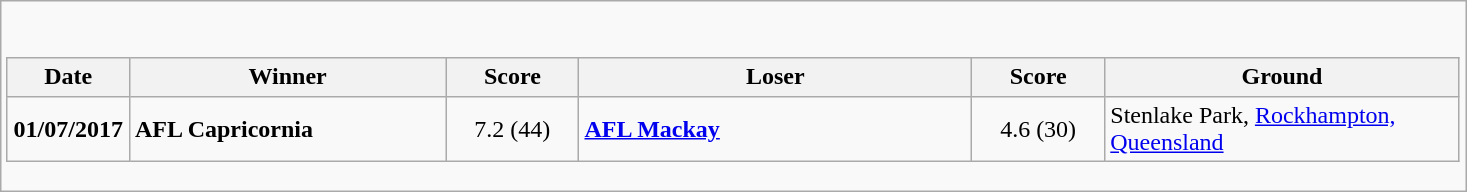<table class="wikitable collapsible collapsed">
<tr>
<td><br><table class="wikitable sortable" style="width:100%; text-align:left">
<tr>
<th width="50">Date</th>
<th width="200">Winner</th>
<th width="80">Score</th>
<th width="250">Loser</th>
<th width="80">Score</th>
<th width="225">Ground</th>
</tr>
<tr>
<td align="center"><strong>01/07/2017</strong></td>
<td> <strong>AFL Capricornia</strong></td>
<td align="center">7.2 (44)</td>
<td> <strong><a href='#'>AFL Mackay</a></strong></td>
<td align="center">4.6 (30)</td>
<td>Stenlake Park, <a href='#'>Rockhampton, Queensland</a></td>
</tr>
</table>
</td>
</tr>
</table>
